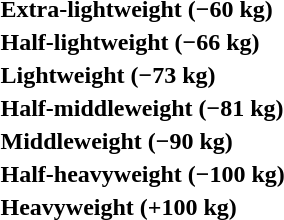<table>
<tr>
<th rowspan=2 style="text-align:left;">Extra-lightweight (−60 kg)</th>
<td rowspan=2></td>
<td rowspan=2></td>
<td></td>
</tr>
<tr>
<td></td>
</tr>
<tr>
<th rowspan=2 style="text-align:left;">Half-lightweight (−66 kg)</th>
<td rowspan=2></td>
<td rowspan=2></td>
<td></td>
</tr>
<tr>
<td></td>
</tr>
<tr>
<th rowspan=2 style="text-align:left;">Lightweight (−73 kg)</th>
<td rowspan=2></td>
<td rowspan=2></td>
<td></td>
</tr>
<tr>
<td></td>
</tr>
<tr>
<th rowspan=2 style="text-align:left;">Half-middleweight (−81 kg)</th>
<td rowspan=2></td>
<td rowspan=2></td>
<td></td>
</tr>
<tr>
<td></td>
</tr>
<tr>
<th rowspan=2 style="text-align:left;">Middleweight (−90 kg)</th>
<td rowspan=2></td>
<td rowspan=2></td>
<td></td>
</tr>
<tr>
<td></td>
</tr>
<tr>
<th rowspan=2 style="text-align:left;">Half-heavyweight (−100 kg)</th>
<td rowspan=2></td>
<td rowspan=2></td>
<td></td>
</tr>
<tr>
<td></td>
</tr>
<tr>
<th rowspan=2 style="text-align:left;">Heavyweight (+100 kg)</th>
<td rowspan=2></td>
<td rowspan=2></td>
<td></td>
</tr>
<tr>
<td></td>
</tr>
</table>
